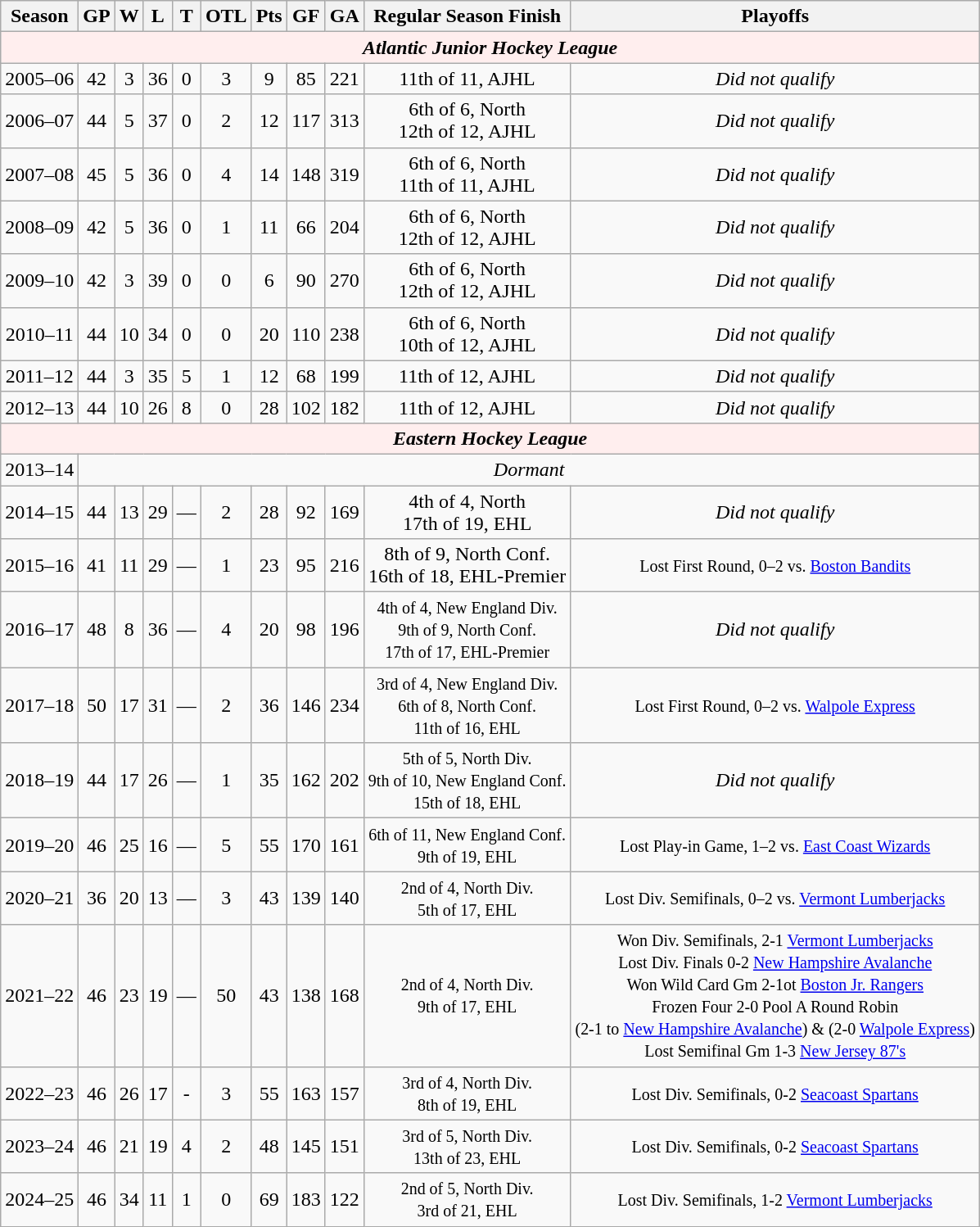<table class="wikitable" style="text-align:center">
<tr>
<th>Season</th>
<th>GP</th>
<th>W</th>
<th>L</th>
<th>T</th>
<th>OTL</th>
<th>Pts</th>
<th>GF</th>
<th>GA</th>
<th>Regular Season Finish</th>
<th>Playoffs</th>
</tr>
<tr align="center"  bgcolor="#ffeeee">
<td colspan="11"><strong><em>Atlantic Junior Hockey League</em></strong></td>
</tr>
<tr>
<td>2005–06</td>
<td>42</td>
<td>3</td>
<td>36</td>
<td>0</td>
<td>3</td>
<td>9</td>
<td>85</td>
<td>221</td>
<td>11th of 11, AJHL</td>
<td><em>Did not qualify</em></td>
</tr>
<tr>
<td>2006–07</td>
<td>44</td>
<td>5</td>
<td>37</td>
<td>0</td>
<td>2</td>
<td>12</td>
<td>117</td>
<td>313</td>
<td>6th of 6, North<br>12th of 12, AJHL</td>
<td><em>Did not qualify</em></td>
</tr>
<tr>
<td>2007–08</td>
<td>45</td>
<td>5</td>
<td>36</td>
<td>0</td>
<td>4</td>
<td>14</td>
<td>148</td>
<td>319</td>
<td>6th of 6, North<br>11th of 11, AJHL</td>
<td><em>Did not qualify</em></td>
</tr>
<tr>
<td>2008–09</td>
<td>42</td>
<td>5</td>
<td>36</td>
<td>0</td>
<td>1</td>
<td>11</td>
<td>66</td>
<td>204</td>
<td>6th of 6, North<br>12th of 12, AJHL</td>
<td><em>Did not qualify</em></td>
</tr>
<tr>
<td>2009–10</td>
<td>42</td>
<td>3</td>
<td>39</td>
<td>0</td>
<td>0</td>
<td>6</td>
<td>90</td>
<td>270</td>
<td>6th of 6, North<br>12th of 12, AJHL</td>
<td><em>Did not qualify</em></td>
</tr>
<tr>
<td>2010–11</td>
<td>44</td>
<td>10</td>
<td>34</td>
<td>0</td>
<td>0</td>
<td>20</td>
<td>110</td>
<td>238</td>
<td>6th of 6, North<br>10th of 12, AJHL</td>
<td><em>Did not qualify</em></td>
</tr>
<tr>
<td>2011–12</td>
<td>44</td>
<td>3</td>
<td>35</td>
<td>5</td>
<td>1</td>
<td>12</td>
<td>68</td>
<td>199</td>
<td>11th of 12, AJHL</td>
<td><em>Did not qualify</em></td>
</tr>
<tr>
<td>2012–13</td>
<td>44</td>
<td>10</td>
<td>26</td>
<td>8</td>
<td>0</td>
<td>28</td>
<td>102</td>
<td>182</td>
<td>11th of 12, AJHL</td>
<td><em>Did not qualify</em></td>
</tr>
<tr align="center"  bgcolor="#ffeeee">
<td colspan="11"><strong><em>Eastern Hockey League</em></strong></td>
</tr>
<tr>
<td>2013–14</td>
<td colspan=10><em>Dormant</em></td>
</tr>
<tr>
<td>2014–15</td>
<td>44</td>
<td>13</td>
<td>29</td>
<td>—</td>
<td>2</td>
<td>28</td>
<td>92</td>
<td>169</td>
<td>4th of 4, North<br>17th of 19, EHL</td>
<td><em>Did not qualify</em></td>
</tr>
<tr>
<td>2015–16</td>
<td>41</td>
<td>11</td>
<td>29</td>
<td>—</td>
<td>1</td>
<td>23</td>
<td>95</td>
<td>216</td>
<td>8th of 9, North Conf.<br>16th of 18, EHL-Premier</td>
<td><small>Lost First Round, 0–2 vs. <a href='#'>Boston Bandits</a></small></td>
</tr>
<tr>
<td>2016–17</td>
<td>48</td>
<td>8</td>
<td>36</td>
<td>—</td>
<td>4</td>
<td>20</td>
<td>98</td>
<td>196</td>
<td><small>4th of 4, New England Div.<br>9th of 9, North Conf.<br>17th of 17, EHL-Premier</small></td>
<td><em>Did not qualify</em></td>
</tr>
<tr>
<td>2017–18</td>
<td>50</td>
<td>17</td>
<td>31</td>
<td>—</td>
<td>2</td>
<td>36</td>
<td>146</td>
<td>234</td>
<td><small>3rd of 4, New England Div.<br>6th of 8, North Conf.<br>11th of 16, EHL</small></td>
<td><small>Lost First Round, 0–2 vs. <a href='#'>Walpole Express</a></small></td>
</tr>
<tr>
<td>2018–19</td>
<td>44</td>
<td>17</td>
<td>26</td>
<td>—</td>
<td>1</td>
<td>35</td>
<td>162</td>
<td>202</td>
<td><small>5th of 5, North Div.<br>9th of 10, New England Conf.<br>15th of 18, EHL</small></td>
<td><em>Did not qualify</em></td>
</tr>
<tr>
<td>2019–20</td>
<td>46</td>
<td>25</td>
<td>16</td>
<td>—</td>
<td>5</td>
<td>55</td>
<td>170</td>
<td>161</td>
<td><small>6th of 11, New England Conf.<br>9th of 19, EHL</small></td>
<td><small>Lost Play-in Game, 1–2 vs. <a href='#'>East Coast Wizards</a></small></td>
</tr>
<tr>
<td>2020–21</td>
<td>36</td>
<td>20</td>
<td>13</td>
<td>—</td>
<td>3</td>
<td>43</td>
<td>139</td>
<td>140</td>
<td><small>2nd of 4, North Div.<br>5th of 17, EHL</small></td>
<td><small>Lost Div. Semifinals, 0–2 vs. <a href='#'>Vermont Lumberjacks</a></small></td>
</tr>
<tr>
<td>2021–22</td>
<td>46</td>
<td>23</td>
<td>19</td>
<td>—</td>
<td>50</td>
<td>43</td>
<td>138</td>
<td>168</td>
<td><small>2nd of 4, North Div.<br>9th of 17, EHL</small></td>
<td><small>Won Div. Semifinals, 2-1 <a href='#'>Vermont Lumberjacks</a><br>Lost Div. Finals 0-2 <a href='#'>New Hampshire Avalanche</a><br>Won Wild Card Gm 2-1ot <a href='#'>Boston Jr. Rangers</a><br>Frozen Four 2-0 Pool A Round Robin<br>(2-1 to <a href='#'>New Hampshire Avalanche</a>) & (2-0 <a href='#'>Walpole Express</a>)<br>Lost Semifinal Gm 1-3 <a href='#'>New Jersey 87's</a></small></td>
</tr>
<tr>
<td>2022–23</td>
<td>46</td>
<td>26</td>
<td>17</td>
<td>-</td>
<td>3</td>
<td>55</td>
<td>163</td>
<td>157</td>
<td><small>3rd of 4, North Div.<br>8th of 19, EHL</small></td>
<td><small>Lost Div. Semifinals, 0-2 <a href='#'>Seacoast Spartans</a></small></td>
</tr>
<tr>
<td>2023–24</td>
<td>46</td>
<td>21</td>
<td>19</td>
<td>4</td>
<td>2</td>
<td>48</td>
<td>145</td>
<td>151</td>
<td><small>3rd of 5, North Div.<br>13th of 23, EHL</small></td>
<td><small>Lost Div. Semifinals, 0-2 <a href='#'>Seacoast Spartans</a></small></td>
</tr>
<tr>
<td>2024–25</td>
<td>46</td>
<td>34</td>
<td>11</td>
<td>1</td>
<td>0</td>
<td>69</td>
<td>183</td>
<td>122</td>
<td><small>2nd of 5, North Div.<br>3rd of 21, EHL</small></td>
<td><small>Lost Div. Semifinals, 1-2 <a href='#'>Vermont Lumberjacks</a></small></td>
</tr>
</table>
